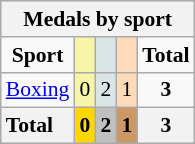<table class="wikitable" style="text-align:center;font-size:90%">
<tr style="background:#efefef;">
<th colspan=7>Medals by sport</th>
</tr>
<tr>
<td><strong>Sport</strong></td>
<td bgcolor=#f7f6a8></td>
<td bgcolor=#dce5e5></td>
<td bgcolor=#ffdab9></td>
<td><strong>Total</strong></td>
</tr>
<tr>
<td style="text-align:left;"><a href='#'>Boxing</a></td>
<td style="background:#F7F6A8;">0</td>
<td style="background:#DCE5E5;">2</td>
<td style="background:#FFDAB9;">1</td>
<td><strong>3</strong></td>
</tr>
<tr>
<th style="text-align:left;">Total</th>
<th style="background:gold;">0</th>
<th style="background:silver;">2</th>
<th style="background:#c96;">1</th>
<th>3</th>
</tr>
</table>
